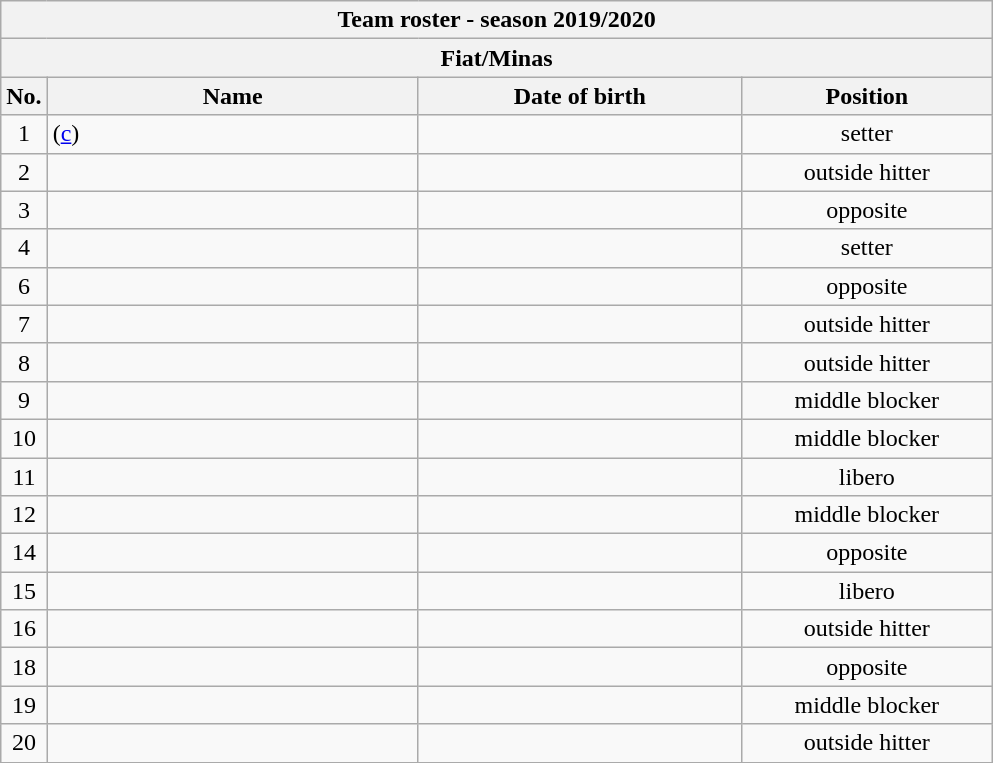<table class="wikitable" style="font-size:100%; text-align:center;">
<tr>
<th colspan=6>Team roster - season 2019/2020</th>
</tr>
<tr>
<th colspan=6>Fiat/Minas</th>
</tr>
<tr>
<th>No.</th>
<th style="width:15em">Name</th>
<th style="width:13em">Date of birth</th>
<th style="width:10em">Position</th>
</tr>
<tr>
<td>1</td>
<td align=left>  (<a href='#'>c</a>)</td>
<td align=right></td>
<td>setter</td>
</tr>
<tr>
<td>2</td>
<td align=left> </td>
<td align=right></td>
<td>outside hitter</td>
</tr>
<tr>
<td>3</td>
<td align=left> </td>
<td align=right></td>
<td>opposite</td>
</tr>
<tr>
<td>4</td>
<td align=left> </td>
<td align=right></td>
<td>setter</td>
</tr>
<tr>
<td>6</td>
<td align=left> </td>
<td align=right></td>
<td>opposite</td>
</tr>
<tr>
<td>7</td>
<td align=left> </td>
<td align=right></td>
<td>outside hitter</td>
</tr>
<tr>
<td>8</td>
<td align=left> </td>
<td align=right></td>
<td>outside hitter</td>
</tr>
<tr>
<td>9</td>
<td align=left> </td>
<td align=right></td>
<td>middle blocker</td>
</tr>
<tr>
<td>10</td>
<td align=left> </td>
<td align=right></td>
<td>middle blocker</td>
</tr>
<tr>
<td>11</td>
<td align=left> </td>
<td align=right></td>
<td>libero</td>
</tr>
<tr>
<td>12</td>
<td align=left> </td>
<td align=right></td>
<td>middle blocker</td>
</tr>
<tr>
<td>14</td>
<td align=left> </td>
<td align=right></td>
<td>opposite</td>
</tr>
<tr>
<td>15</td>
<td align=left> </td>
<td align=right></td>
<td>libero</td>
</tr>
<tr>
<td>16</td>
<td align=left> </td>
<td align=right></td>
<td>outside hitter</td>
</tr>
<tr>
<td>18</td>
<td align=left> </td>
<td align=right></td>
<td>opposite</td>
</tr>
<tr>
<td>19</td>
<td align=left> </td>
<td align=right></td>
<td>middle blocker</td>
</tr>
<tr>
<td>20</td>
<td align=left> </td>
<td align=right></td>
<td>outside hitter</td>
</tr>
<tr>
</tr>
</table>
